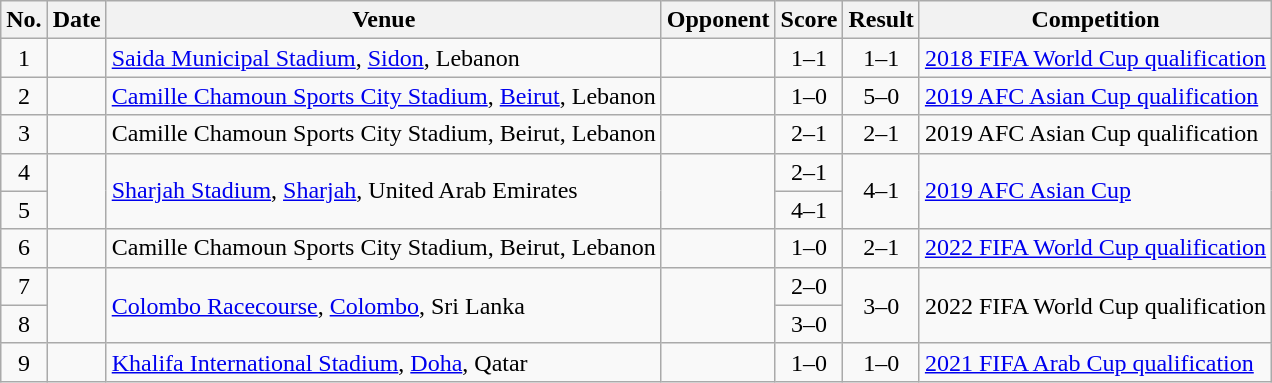<table class="wikitable sortable">
<tr>
<th scope="col">No.</th>
<th scope="col">Date</th>
<th scope="col">Venue</th>
<th scope="col">Opponent</th>
<th scope="col">Score</th>
<th scope="col">Result</th>
<th scope="col">Competition</th>
</tr>
<tr>
<td align="center">1</td>
<td></td>
<td><a href='#'>Saida Municipal Stadium</a>, <a href='#'>Sidon</a>, Lebanon</td>
<td></td>
<td align="center">1–1</td>
<td align="center">1–1</td>
<td><a href='#'>2018 FIFA World Cup qualification</a></td>
</tr>
<tr>
<td align="center">2</td>
<td></td>
<td><a href='#'>Camille Chamoun Sports City Stadium</a>, <a href='#'>Beirut</a>, Lebanon</td>
<td></td>
<td align="center">1–0</td>
<td align="center">5–0</td>
<td><a href='#'>2019 AFC Asian Cup qualification</a></td>
</tr>
<tr>
<td align="center">3</td>
<td></td>
<td>Camille Chamoun Sports City Stadium, Beirut, Lebanon</td>
<td></td>
<td align="center">2–1</td>
<td align="center">2–1</td>
<td>2019 AFC Asian Cup qualification</td>
</tr>
<tr>
<td align="center">4</td>
<td rowspan="2"></td>
<td rowspan="2"><a href='#'>Sharjah Stadium</a>, <a href='#'>Sharjah</a>, United Arab Emirates</td>
<td rowspan="2"></td>
<td align="center">2–1</td>
<td rowspan="2" align="center">4–1</td>
<td rowspan="2"><a href='#'>2019 AFC Asian Cup</a></td>
</tr>
<tr>
<td align="center">5</td>
<td align="center">4–1</td>
</tr>
<tr>
<td align="center">6</td>
<td></td>
<td>Camille Chamoun Sports City Stadium, Beirut, Lebanon</td>
<td></td>
<td align="center">1–0</td>
<td align="center">2–1</td>
<td><a href='#'>2022 FIFA World Cup qualification</a></td>
</tr>
<tr>
<td align="center">7</td>
<td rowspan="2"></td>
<td rowspan="2"><a href='#'>Colombo Racecourse</a>, <a href='#'>Colombo</a>, Sri Lanka</td>
<td rowspan="2"></td>
<td align="center">2–0</td>
<td rowspan="2" align="center">3–0</td>
<td rowspan="2">2022 FIFA World Cup qualification</td>
</tr>
<tr>
<td align="center">8</td>
<td align="center">3–0</td>
</tr>
<tr>
<td align="center">9</td>
<td rowspan="2"></td>
<td rowspan="2"><a href='#'>Khalifa International Stadium</a>, <a href='#'>Doha</a>, Qatar</td>
<td rowspan="2"></td>
<td align="center">1–0</td>
<td rowspan="2" align="center">1–0</td>
<td rowspan="2"><a href='#'>2021 FIFA Arab Cup qualification</a></td>
</tr>
</table>
